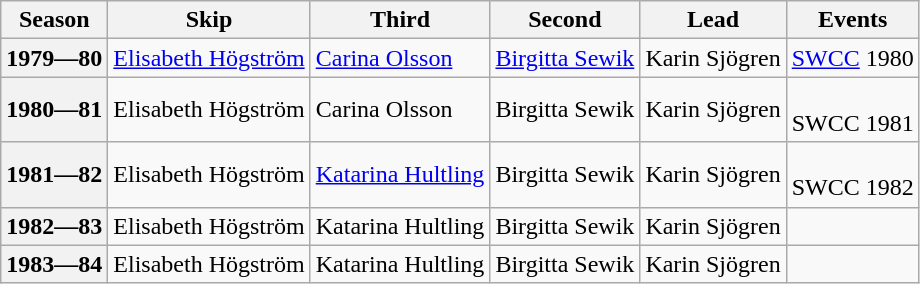<table class="wikitable">
<tr>
<th scope="col">Season</th>
<th scope="col">Skip</th>
<th scope="col">Third</th>
<th scope="col">Second</th>
<th scope="col">Lead</th>
<th scope="col">Events</th>
</tr>
<tr>
<th scope="row">1979—80</th>
<td><a href='#'>Elisabeth Högström</a></td>
<td><a href='#'>Carina Olsson</a></td>
<td><a href='#'>Birgitta Sewik</a></td>
<td>Karin Sjögren</td>
<td><a href='#'>SWCC</a> 1980 <br> </td>
</tr>
<tr>
<th scope="row">1980—81</th>
<td>Elisabeth Högström</td>
<td>Carina Olsson</td>
<td>Birgitta Sewik</td>
<td>Karin Sjögren</td>
<td> <br>SWCC 1981 <br> </td>
</tr>
<tr>
<th scope="row">1981—82</th>
<td>Elisabeth Högström</td>
<td><a href='#'>Katarina Hultling</a></td>
<td>Birgitta Sewik</td>
<td>Karin Sjögren</td>
<td> <br>SWCC 1982 <br> </td>
</tr>
<tr>
<th scope="row">1982—83</th>
<td>Elisabeth Högström</td>
<td>Katarina Hultling</td>
<td>Birgitta Sewik</td>
<td>Karin Sjögren</td>
<td> </td>
</tr>
<tr>
<th scope="row">1983—84</th>
<td>Elisabeth Högström</td>
<td>Katarina Hultling</td>
<td>Birgitta Sewik</td>
<td>Karin Sjögren</td>
<td> </td>
</tr>
</table>
